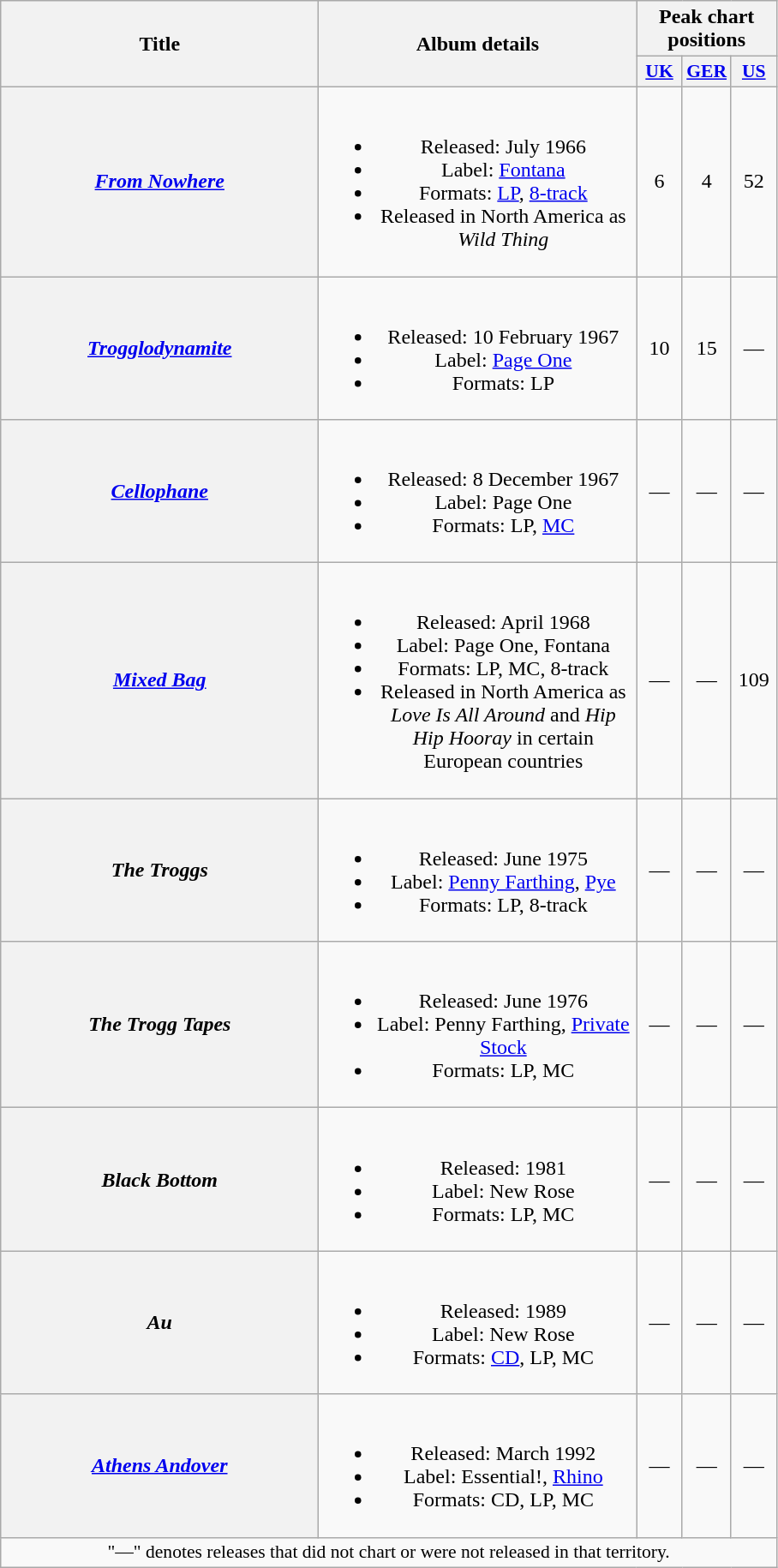<table class="wikitable plainrowheaders" style="text-align:center;">
<tr>
<th rowspan="2" scope="col" style="width:15em;">Title</th>
<th rowspan="2" scope="col" style="width:15em;">Album details</th>
<th colspan="3">Peak chart positions</th>
</tr>
<tr>
<th scope="col" style="width:2em;font-size:90%;"><a href='#'>UK</a><br></th>
<th scope="col" style="width:2em;font-size:90%;"><a href='#'>GER</a><br></th>
<th scope="col" style="width:2em;font-size:90%;"><a href='#'>US</a><br></th>
</tr>
<tr>
<th scope="row"><em><a href='#'>From Nowhere</a></em></th>
<td><br><ul><li>Released: July 1966</li><li>Label: <a href='#'>Fontana</a></li><li>Formats: <a href='#'>LP</a>, <a href='#'>8-track</a></li><li>Released in North America as <em>Wild Thing</em></li></ul></td>
<td>6</td>
<td>4</td>
<td>52</td>
</tr>
<tr>
<th scope="row"><em><a href='#'>Trogglodynamite</a></em></th>
<td><br><ul><li>Released: 10 February 1967</li><li>Label: <a href='#'>Page One</a></li><li>Formats: LP</li></ul></td>
<td>10</td>
<td>15</td>
<td>—</td>
</tr>
<tr>
<th scope="row"><em><a href='#'>Cellophane</a></em></th>
<td><br><ul><li>Released: 8 December 1967</li><li>Label: Page One</li><li>Formats: LP, <a href='#'>MC</a></li></ul></td>
<td>—</td>
<td>—</td>
<td>—</td>
</tr>
<tr>
<th scope="row"><em><a href='#'>Mixed Bag</a></em></th>
<td><br><ul><li>Released: April 1968</li><li>Label: Page One, Fontana</li><li>Formats: LP, MC, 8-track</li><li>Released in North America as <em>Love Is All Around</em> and <em>Hip Hip Hooray</em> in certain European countries</li></ul></td>
<td>—</td>
<td>—</td>
<td>109</td>
</tr>
<tr>
<th scope="row"><em>The Troggs</em></th>
<td><br><ul><li>Released: June 1975</li><li>Label: <a href='#'>Penny Farthing</a>, <a href='#'>Pye</a></li><li>Formats: LP, 8-track</li></ul></td>
<td>—</td>
<td>—</td>
<td>—</td>
</tr>
<tr>
<th scope="row"><em>The Trogg Tapes</em></th>
<td><br><ul><li>Released: June 1976</li><li>Label: Penny Farthing, <a href='#'>Private Stock</a></li><li>Formats: LP, MC</li></ul></td>
<td>—</td>
<td>—</td>
<td>—</td>
</tr>
<tr>
<th scope="row"><em>Black Bottom</em></th>
<td><br><ul><li>Released: 1981</li><li>Label: New Rose</li><li>Formats: LP, MC</li></ul></td>
<td>—</td>
<td>—</td>
<td>—</td>
</tr>
<tr>
<th scope="row"><em>Au</em></th>
<td><br><ul><li>Released: 1989</li><li>Label: New Rose</li><li>Formats: <a href='#'>CD</a>, LP, MC</li></ul></td>
<td>—</td>
<td>—</td>
<td>—</td>
</tr>
<tr>
<th scope="row"><em><a href='#'>Athens Andover</a></em></th>
<td><br><ul><li>Released: March 1992</li><li>Label: Essential!, <a href='#'>Rhino</a></li><li>Formats: CD, LP, MC</li></ul></td>
<td>—</td>
<td>—</td>
<td>—</td>
</tr>
<tr>
<td colspan="5" style="font-size:90%">"—" denotes releases that did not chart or were not released in that territory.</td>
</tr>
</table>
